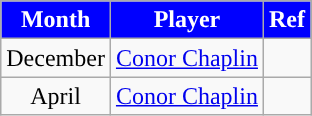<table class="wikitable" style="text-align:center">
<tr>
<th style="background:blue; color:white; width=0%">Month</th>
<th style="background:blue; color:white; width=0%">Player</th>
<th style="background:blue; color:white; width=0%">Ref</th>
</tr>
<tr>
<td>December</td>
<td> <a href='#'>Conor Chaplin</a></td>
<td></td>
</tr>
<tr>
<td>April</td>
<td> <a href='#'>Conor Chaplin</a></td>
<td></td>
</tr>
</table>
